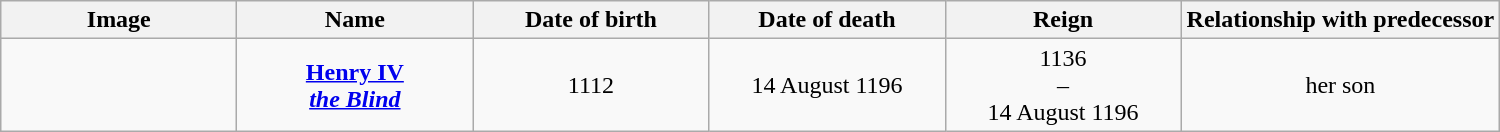<table class="wikitable">
<tr>
<th width=150px>Image</th>
<th width=150px>Name</th>
<th width=150px>Date of birth</th>
<th width=150px>Date of death</th>
<th width=150px>Reign</th>
<th>Relationship with predecessor</th>
</tr>
<tr>
<td></td>
<td style="text-align:center;"><strong><a href='#'>Henry IV<br><em>the Blind</em></a></strong></td>
<td style="text-align:center;">1112</td>
<td style="text-align:center;">14 August 1196</td>
<td style="text-align:center;">1136<br>–<br>14 August 1196</td>
<td style="text-align:center;">her son</td>
</tr>
</table>
